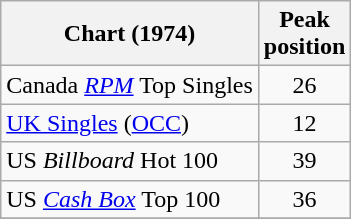<table class="wikitable sortable">
<tr>
<th>Chart (1974)</th>
<th>Peak<br>position</th>
</tr>
<tr>
<td>Canada <em><a href='#'>RPM</a></em> Top Singles</td>
<td style="text-align:center;">26</td>
</tr>
<tr>
<td><a href='#'>UK Singles</a> (<a href='#'>OCC</a>)</td>
<td style="text-align:center;">12</td>
</tr>
<tr>
<td>US <em>Billboard</em> Hot 100</td>
<td align="center">39</td>
</tr>
<tr>
<td>US <a href='#'><em>Cash Box</em></a> Top 100</td>
<td align="center">36</td>
</tr>
<tr>
</tr>
</table>
